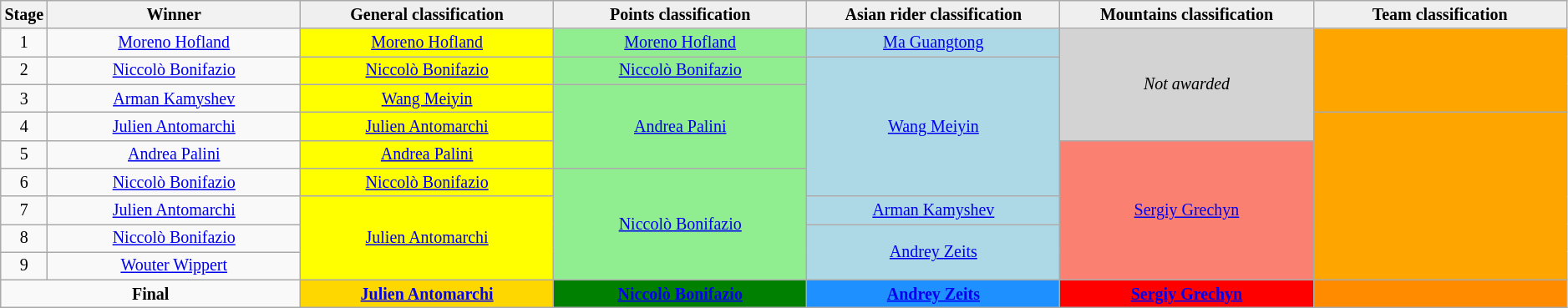<table class="wikitable" style="text-align: center; font-size:smaller;">
<tr>
<th width="1%">Stage</th>
<th width="16.5%">Winner</th>
<th style="background:#EFEFEF;" width="16.5%">General classification</th>
<th style="background:#EFEFEF;" width="16.5%">Points classification</th>
<th style="background:#EFEFEF;" width="16.5%">Asian rider classification</th>
<th style="background:#EFEFEF;" width="16.5%">Mountains classification</th>
<th style="background:#EFEFEF;" width="16.5%">Team classification</th>
</tr>
<tr>
<td>1</td>
<td><a href='#'>Moreno Hofland</a></td>
<td style="background-color:yellow"><a href='#'>Moreno Hofland</a></td>
<td style="background:lightgreen"><a href='#'>Moreno Hofland</a></td>
<td style="background:lightblue;"><a href='#'>Ma Guangtong</a></td>
<td style="background:lightgrey" rowspan=4><em>Not awarded</em></td>
<td style="background:orange" rowspan=3></td>
</tr>
<tr>
<td>2</td>
<td><a href='#'>Niccolò Bonifazio</a></td>
<td style="background-color:yellow"><a href='#'>Niccolò Bonifazio</a></td>
<td style="background:lightgreen"><a href='#'>Niccolò Bonifazio</a></td>
<td style="background:lightblue;" rowspan=5><a href='#'>Wang Meiyin</a></td>
</tr>
<tr>
<td>3</td>
<td><a href='#'>Arman Kamyshev</a></td>
<td style="background-color:yellow"><a href='#'>Wang Meiyin</a></td>
<td style="background:lightgreen" rowspan=3><a href='#'>Andrea Palini</a></td>
</tr>
<tr>
<td>4</td>
<td><a href='#'>Julien Antomarchi</a></td>
<td style="background-color:yellow"><a href='#'>Julien Antomarchi</a></td>
<td style="background:orange" rowspan=6></td>
</tr>
<tr>
<td>5</td>
<td><a href='#'>Andrea Palini</a></td>
<td style="background-color:yellow"><a href='#'>Andrea Palini</a></td>
<td style="background-color:salmon" rowspan=5><a href='#'>Sergiy Grechyn</a></td>
</tr>
<tr>
<td>6</td>
<td><a href='#'>Niccolò Bonifazio</a></td>
<td style="background-color:yellow"><a href='#'>Niccolò Bonifazio</a></td>
<td style="background:lightgreen" rowspan=4><a href='#'>Niccolò Bonifazio</a></td>
</tr>
<tr>
<td>7</td>
<td><a href='#'>Julien Antomarchi</a></td>
<td style="background-color:yellow" rowspan=3><a href='#'>Julien Antomarchi</a></td>
<td style="background:lightblue;"><a href='#'>Arman Kamyshev</a></td>
</tr>
<tr>
<td>8</td>
<td><a href='#'>Niccolò Bonifazio</a></td>
<td style="background:lightblue;" rowspan=2><a href='#'>Andrey Zeits</a></td>
</tr>
<tr>
<td>9</td>
<td><a href='#'>Wouter Wippert</a></td>
</tr>
<tr>
<td colspan="2"><strong>Final</strong></td>
<th style="background:gold"><a href='#'>Julien Antomarchi</a></th>
<th style="background:green"><a href='#'>Niccolò Bonifazio</a></th>
<th style="background:dodgerblue"><a href='#'>Andrey Zeits</a></th>
<th style="background:red"><a href='#'>Sergiy Grechyn</a></th>
<th style="background:darkorange"></th>
</tr>
</table>
